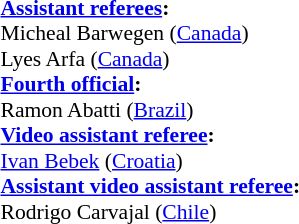<table width=50% style="font-size:90%">
<tr>
<td><br><strong><a href='#'>Assistant referees</a>:</strong>
<br>Micheal Barwegen (<a href='#'>Canada</a>)
<br>Lyes Arfa (<a href='#'>Canada</a>)
<br><strong><a href='#'>Fourth official</a>:</strong>
<br>Ramon Abatti (<a href='#'>Brazil</a>)
<br><strong><a href='#'>Video assistant referee</a>:</strong>
<br><a href='#'>Ivan Bebek</a> (<a href='#'>Croatia</a>)
<br><strong><a href='#'>Assistant video assistant referee</a>:</strong>
<br>Rodrigo Carvajal (<a href='#'>Chile</a>)</td>
</tr>
</table>
